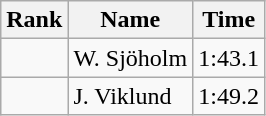<table class="wikitable" style="text-align:center">
<tr>
<th>Rank</th>
<th>Name</th>
<th>Time</th>
</tr>
<tr>
<td></td>
<td align=left>W. Sjöholm</td>
<td>1:43.1</td>
</tr>
<tr>
<td></td>
<td align=left>J. Viklund</td>
<td>1:49.2</td>
</tr>
</table>
